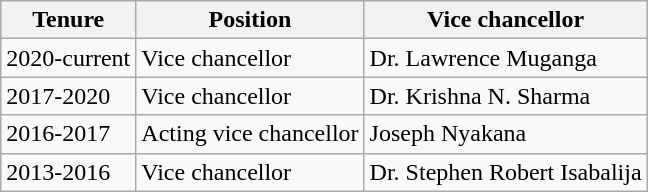<table class="wikitable">
<tr>
<th>Tenure</th>
<th>Position</th>
<th>Vice chancellor</th>
</tr>
<tr>
<td>2020-current</td>
<td>Vice chancellor</td>
<td>Dr. Lawrence Muganga</td>
</tr>
<tr>
<td>2017-2020</td>
<td>Vice chancellor</td>
<td>Dr. Krishna N. Sharma</td>
</tr>
<tr>
<td>2016-2017</td>
<td>Acting vice chancellor</td>
<td>Joseph Nyakana</td>
</tr>
<tr>
<td>2013-2016</td>
<td>Vice chancellor</td>
<td>Dr. Stephen Robert Isabalija</td>
</tr>
</table>
